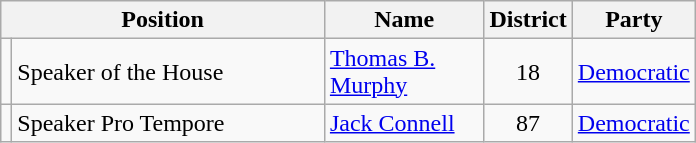<table class="wikitable">
<tr>
<th colspan=2 align=center>Position</th>
<th width="099" align=center>Name</th>
<th align=center>District</th>
<th align=center>Party</th>
</tr>
<tr>
<td></td>
<td width="201">Speaker of the House</td>
<td><a href='#'>Thomas B. Murphy</a></td>
<td align=center>18</td>
<td><a href='#'>Democratic</a></td>
</tr>
<tr>
<td></td>
<td>Speaker Pro Tempore</td>
<td><a href='#'>Jack Connell</a></td>
<td align=center>87</td>
<td><a href='#'>Democratic</a></td>
</tr>
</table>
